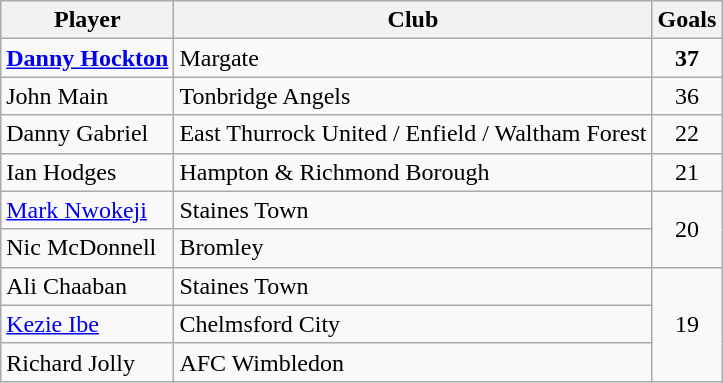<table class="wikitable">
<tr>
<th>Player</th>
<th>Club</th>
<th>Goals</th>
</tr>
<tr>
<td><strong><a href='#'>Danny Hockton</a></strong></td>
<td>Margate</td>
<td align="center"><strong>37</strong></td>
</tr>
<tr>
<td>John Main</td>
<td>Tonbridge Angels</td>
<td align="center">36</td>
</tr>
<tr>
<td>Danny Gabriel</td>
<td>East Thurrock United / Enfield / Waltham Forest</td>
<td align="center">22</td>
</tr>
<tr>
<td>Ian Hodges</td>
<td>Hampton & Richmond Borough</td>
<td align="center">21</td>
</tr>
<tr>
<td><a href='#'>Mark Nwokeji</a></td>
<td>Staines Town</td>
<td rowspan=2 align="center">20</td>
</tr>
<tr>
<td>Nic McDonnell</td>
<td>Bromley</td>
</tr>
<tr>
<td>Ali Chaaban</td>
<td>Staines Town</td>
<td rowspan=3 align="center">19</td>
</tr>
<tr>
<td><a href='#'>Kezie Ibe</a></td>
<td>Chelmsford City</td>
</tr>
<tr>
<td>Richard Jolly</td>
<td>AFC Wimbledon</td>
</tr>
</table>
